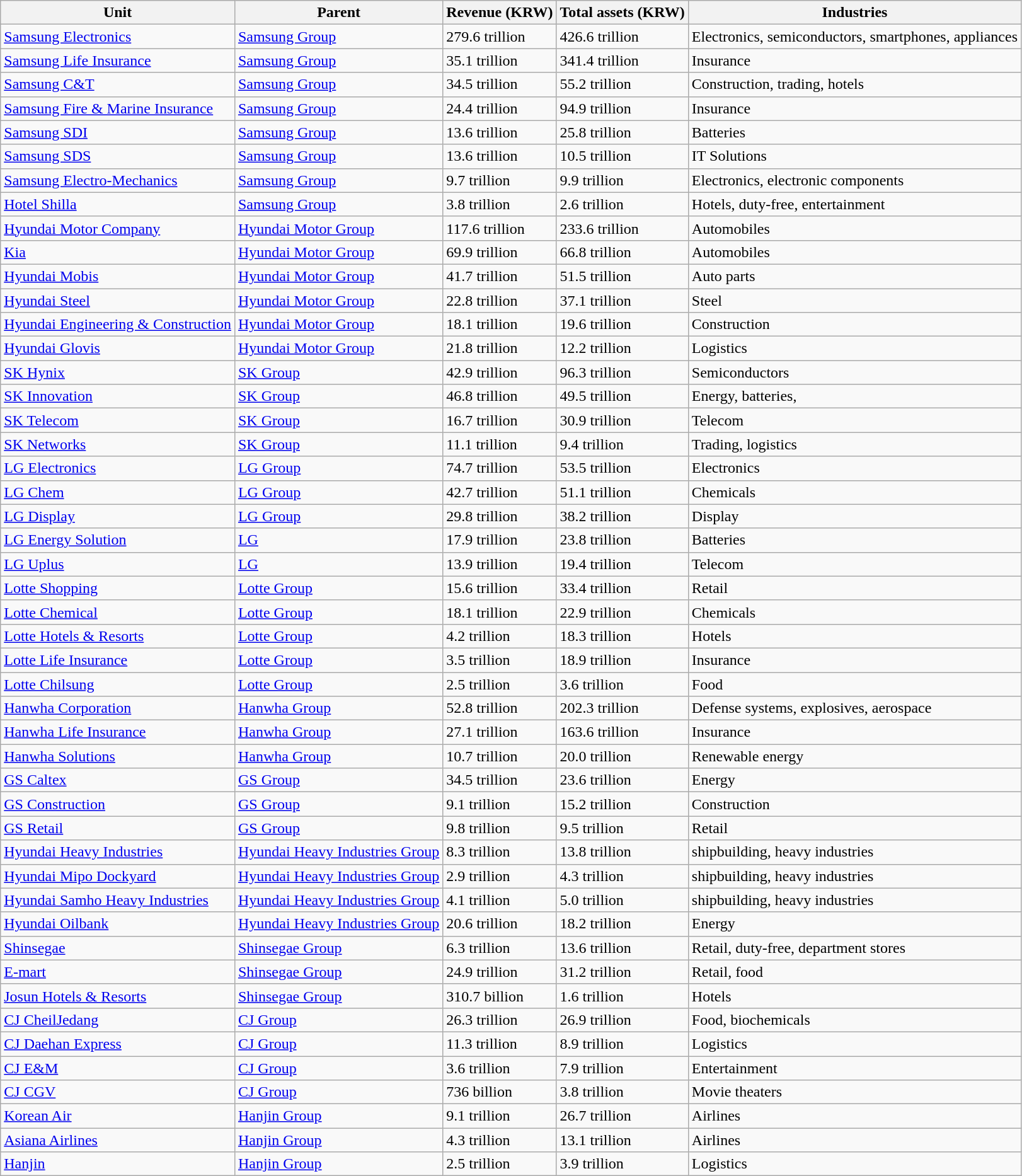<table class = "wikitable sortable">
<tr>
<th>Unit</th>
<th>Parent</th>
<th>Revenue (KRW)</th>
<th>Total assets (KRW)</th>
<th>Industries</th>
</tr>
<tr>
<td><a href='#'>Samsung Electronics</a></td>
<td><a href='#'>Samsung Group</a></td>
<td>279.6 trillion</td>
<td>426.6 trillion</td>
<td>Electronics, semiconductors, smartphones, appliances</td>
</tr>
<tr>
<td><a href='#'>Samsung Life Insurance</a></td>
<td><a href='#'>Samsung Group</a></td>
<td>35.1 trillion</td>
<td>341.4 trillion</td>
<td>Insurance</td>
</tr>
<tr>
<td><a href='#'>Samsung C&T</a></td>
<td><a href='#'>Samsung Group</a></td>
<td>34.5 trillion</td>
<td>55.2 trillion</td>
<td>Construction, trading, hotels</td>
</tr>
<tr>
<td><a href='#'>Samsung Fire & Marine Insurance</a></td>
<td><a href='#'>Samsung Group</a></td>
<td>24.4 trillion</td>
<td>94.9 trillion</td>
<td>Insurance</td>
</tr>
<tr>
<td><a href='#'>Samsung SDI</a></td>
<td><a href='#'>Samsung Group</a></td>
<td>13.6 trillion</td>
<td>25.8 trillion</td>
<td>Batteries</td>
</tr>
<tr>
<td><a href='#'>Samsung SDS</a></td>
<td><a href='#'>Samsung Group</a></td>
<td>13.6 trillion</td>
<td>10.5 trillion</td>
<td>IT Solutions</td>
</tr>
<tr>
<td><a href='#'>Samsung Electro-Mechanics</a></td>
<td><a href='#'>Samsung Group</a></td>
<td>9.7 trillion</td>
<td>9.9 trillion</td>
<td>Electronics, electronic components</td>
</tr>
<tr>
<td><a href='#'>Hotel Shilla</a></td>
<td><a href='#'>Samsung Group</a></td>
<td>3.8 trillion</td>
<td>2.6 trillion</td>
<td>Hotels, duty-free, entertainment</td>
</tr>
<tr>
<td><a href='#'>Hyundai Motor Company</a></td>
<td><a href='#'>Hyundai Motor Group</a></td>
<td>117.6 trillion</td>
<td>233.6 trillion</td>
<td>Automobiles</td>
</tr>
<tr>
<td><a href='#'>Kia</a></td>
<td><a href='#'>Hyundai Motor Group</a></td>
<td>69.9 trillion</td>
<td>66.8 trillion</td>
<td>Automobiles</td>
</tr>
<tr>
<td><a href='#'>Hyundai Mobis</a></td>
<td><a href='#'>Hyundai Motor Group</a></td>
<td>41.7 trillion</td>
<td>51.5 trillion</td>
<td>Auto parts</td>
</tr>
<tr>
<td><a href='#'>Hyundai Steel</a></td>
<td><a href='#'>Hyundai Motor Group</a></td>
<td>22.8 trillion</td>
<td>37.1 trillion</td>
<td>Steel</td>
</tr>
<tr>
<td><a href='#'>Hyundai Engineering & Construction</a></td>
<td><a href='#'>Hyundai Motor Group</a></td>
<td>18.1 trillion</td>
<td>19.6 trillion</td>
<td>Construction</td>
</tr>
<tr>
<td><a href='#'>Hyundai Glovis</a></td>
<td><a href='#'>Hyundai Motor Group</a></td>
<td>21.8 trillion</td>
<td>12.2 trillion</td>
<td>Logistics</td>
</tr>
<tr>
<td><a href='#'>SK Hynix</a></td>
<td><a href='#'>SK Group</a></td>
<td>42.9 trillion</td>
<td>96.3 trillion</td>
<td>Semiconductors</td>
</tr>
<tr>
<td><a href='#'>SK Innovation</a></td>
<td><a href='#'>SK Group</a></td>
<td>46.8 trillion</td>
<td>49.5 trillion</td>
<td>Energy, batteries,</td>
</tr>
<tr>
<td><a href='#'>SK Telecom</a></td>
<td><a href='#'>SK Group</a></td>
<td>16.7 trillion</td>
<td>30.9 trillion</td>
<td>Telecom</td>
</tr>
<tr>
<td><a href='#'>SK Networks</a></td>
<td><a href='#'>SK Group</a></td>
<td>11.1 trillion</td>
<td>9.4 trillion</td>
<td>Trading, logistics</td>
</tr>
<tr>
<td><a href='#'>LG Electronics</a></td>
<td><a href='#'>LG Group</a></td>
<td>74.7 trillion</td>
<td>53.5 trillion</td>
<td>Electronics</td>
</tr>
<tr>
<td><a href='#'>LG Chem</a></td>
<td><a href='#'>LG Group</a></td>
<td>42.7 trillion</td>
<td>51.1 trillion</td>
<td>Chemicals</td>
</tr>
<tr>
<td><a href='#'>LG Display</a></td>
<td><a href='#'>LG Group</a></td>
<td>29.8 trillion</td>
<td>38.2 trillion</td>
<td>Display</td>
</tr>
<tr>
<td><a href='#'>LG Energy Solution</a></td>
<td><a href='#'>LG</a></td>
<td>17.9 trillion</td>
<td>23.8 trillion</td>
<td>Batteries</td>
</tr>
<tr>
<td><a href='#'>LG Uplus</a></td>
<td><a href='#'>LG</a></td>
<td>13.9 trillion</td>
<td>19.4 trillion</td>
<td>Telecom</td>
</tr>
<tr>
<td><a href='#'>Lotte Shopping</a></td>
<td><a href='#'>Lotte Group</a></td>
<td>15.6 trillion</td>
<td>33.4 trillion</td>
<td>Retail</td>
</tr>
<tr>
<td><a href='#'>Lotte Chemical</a></td>
<td><a href='#'>Lotte Group</a></td>
<td>18.1 trillion</td>
<td>22.9 trillion</td>
<td>Chemicals</td>
</tr>
<tr>
<td><a href='#'>Lotte Hotels & Resorts</a></td>
<td><a href='#'>Lotte Group</a></td>
<td>4.2 trillion</td>
<td>18.3 trillion</td>
<td>Hotels</td>
</tr>
<tr>
<td><a href='#'>Lotte Life Insurance</a></td>
<td><a href='#'>Lotte Group</a></td>
<td>3.5 trillion</td>
<td>18.9 trillion</td>
<td>Insurance</td>
</tr>
<tr>
<td><a href='#'>Lotte Chilsung</a></td>
<td><a href='#'>Lotte Group</a></td>
<td>2.5 trillion</td>
<td>3.6 trillion</td>
<td>Food</td>
</tr>
<tr>
<td><a href='#'>Hanwha Corporation</a></td>
<td><a href='#'>Hanwha Group</a></td>
<td>52.8 trillion</td>
<td>202.3 trillion</td>
<td>Defense systems, explosives, aerospace</td>
</tr>
<tr>
<td><a href='#'>Hanwha Life Insurance</a></td>
<td><a href='#'>Hanwha Group</a></td>
<td>27.1 trillion</td>
<td>163.6 trillion</td>
<td>Insurance</td>
</tr>
<tr>
<td><a href='#'>Hanwha Solutions</a></td>
<td><a href='#'>Hanwha Group</a></td>
<td>10.7 trillion</td>
<td>20.0 trillion</td>
<td>Renewable energy</td>
</tr>
<tr>
<td><a href='#'>GS Caltex</a></td>
<td><a href='#'>GS Group</a></td>
<td>34.5 trillion</td>
<td>23.6 trillion</td>
<td>Energy</td>
</tr>
<tr>
<td><a href='#'>GS Construction</a></td>
<td><a href='#'>GS Group</a></td>
<td>9.1 trillion</td>
<td>15.2 trillion</td>
<td>Construction</td>
</tr>
<tr>
<td><a href='#'>GS Retail</a></td>
<td><a href='#'>GS Group</a></td>
<td>9.8 trillion</td>
<td>9.5 trillion</td>
<td>Retail</td>
</tr>
<tr>
<td><a href='#'>Hyundai Heavy Industries</a></td>
<td><a href='#'>Hyundai Heavy Industries Group</a></td>
<td>8.3 trillion</td>
<td>13.8 trillion</td>
<td>shipbuilding, heavy industries</td>
</tr>
<tr>
<td><a href='#'>Hyundai Mipo Dockyard</a></td>
<td><a href='#'>Hyundai Heavy Industries Group</a></td>
<td>2.9 trillion</td>
<td>4.3 trillion</td>
<td>shipbuilding, heavy industries</td>
</tr>
<tr>
<td><a href='#'>Hyundai Samho Heavy Industries</a></td>
<td><a href='#'>Hyundai Heavy Industries Group</a></td>
<td>4.1 trillion</td>
<td>5.0 trillion</td>
<td>shipbuilding, heavy industries</td>
</tr>
<tr>
<td><a href='#'>Hyundai Oilbank</a></td>
<td><a href='#'>Hyundai Heavy Industries Group</a></td>
<td>20.6 trillion</td>
<td>18.2 trillion</td>
<td>Energy</td>
</tr>
<tr>
<td><a href='#'>Shinsegae</a></td>
<td><a href='#'>Shinsegae Group</a></td>
<td>6.3 trillion</td>
<td>13.6 trillion</td>
<td>Retail, duty-free, department stores</td>
</tr>
<tr>
<td><a href='#'>E-mart</a></td>
<td><a href='#'>Shinsegae Group</a></td>
<td>24.9 trillion</td>
<td>31.2 trillion</td>
<td>Retail, food</td>
</tr>
<tr>
<td><a href='#'>Josun Hotels & Resorts</a></td>
<td><a href='#'>Shinsegae Group</a></td>
<td data-sort-value="0.3 trillion">310.7 billion</td>
<td>1.6 trillion</td>
<td>Hotels</td>
</tr>
<tr>
<td><a href='#'>CJ CheilJedang</a></td>
<td><a href='#'>CJ Group</a></td>
<td>26.3 trillion</td>
<td>26.9 trillion</td>
<td>Food, biochemicals</td>
</tr>
<tr>
<td><a href='#'>CJ Daehan Express</a></td>
<td><a href='#'>CJ Group</a></td>
<td>11.3 trillion</td>
<td>8.9 trillion</td>
<td>Logistics</td>
</tr>
<tr>
<td><a href='#'>CJ E&M</a></td>
<td><a href='#'>CJ Group</a></td>
<td>3.6 trillion</td>
<td>7.9 trillion</td>
<td>Entertainment</td>
</tr>
<tr>
<td><a href='#'>CJ CGV</a></td>
<td><a href='#'>CJ Group</a></td>
<td data-sort-value="0.7 trillion">736 billion</td>
<td>3.8 trillion</td>
<td>Movie theaters</td>
</tr>
<tr>
<td><a href='#'>Korean Air</a></td>
<td><a href='#'>Hanjin Group</a></td>
<td>9.1 trillion</td>
<td>26.7 trillion</td>
<td>Airlines</td>
</tr>
<tr>
<td><a href='#'>Asiana Airlines</a></td>
<td><a href='#'>Hanjin Group</a></td>
<td>4.3 trillion</td>
<td>13.1 trillion</td>
<td>Airlines</td>
</tr>
<tr>
<td><a href='#'>Hanjin</a></td>
<td><a href='#'>Hanjin Group</a></td>
<td>2.5 trillion</td>
<td>3.9 trillion</td>
<td>Logistics</td>
</tr>
</table>
